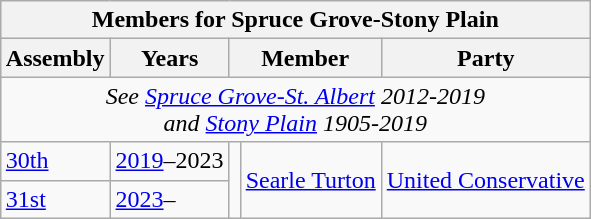<table class="wikitable" align=right>
<tr>
<th colspan=5>Members for Spruce Grove-Stony Plain</th>
</tr>
<tr>
<th>Assembly</th>
<th>Years</th>
<th colspan="2">Member</th>
<th>Party</th>
</tr>
<tr>
<td align="center" colspan=5><em>See <a href='#'>Spruce Grove-St. Albert</a> 2012-2019 <br>and <a href='#'>Stony Plain</a> 1905-2019</em></td>
</tr>
<tr>
<td><a href='#'>30th</a></td>
<td><a href='#'>2019</a>–2023</td>
<td rowspan=2 ></td>
<td rowspan=2><a href='#'>Searle Turton</a></td>
<td rowspan=2><a href='#'>United Conservative</a></td>
</tr>
<tr>
<td><a href='#'>31st</a></td>
<td><a href='#'>2023</a>–</td>
</tr>
</table>
